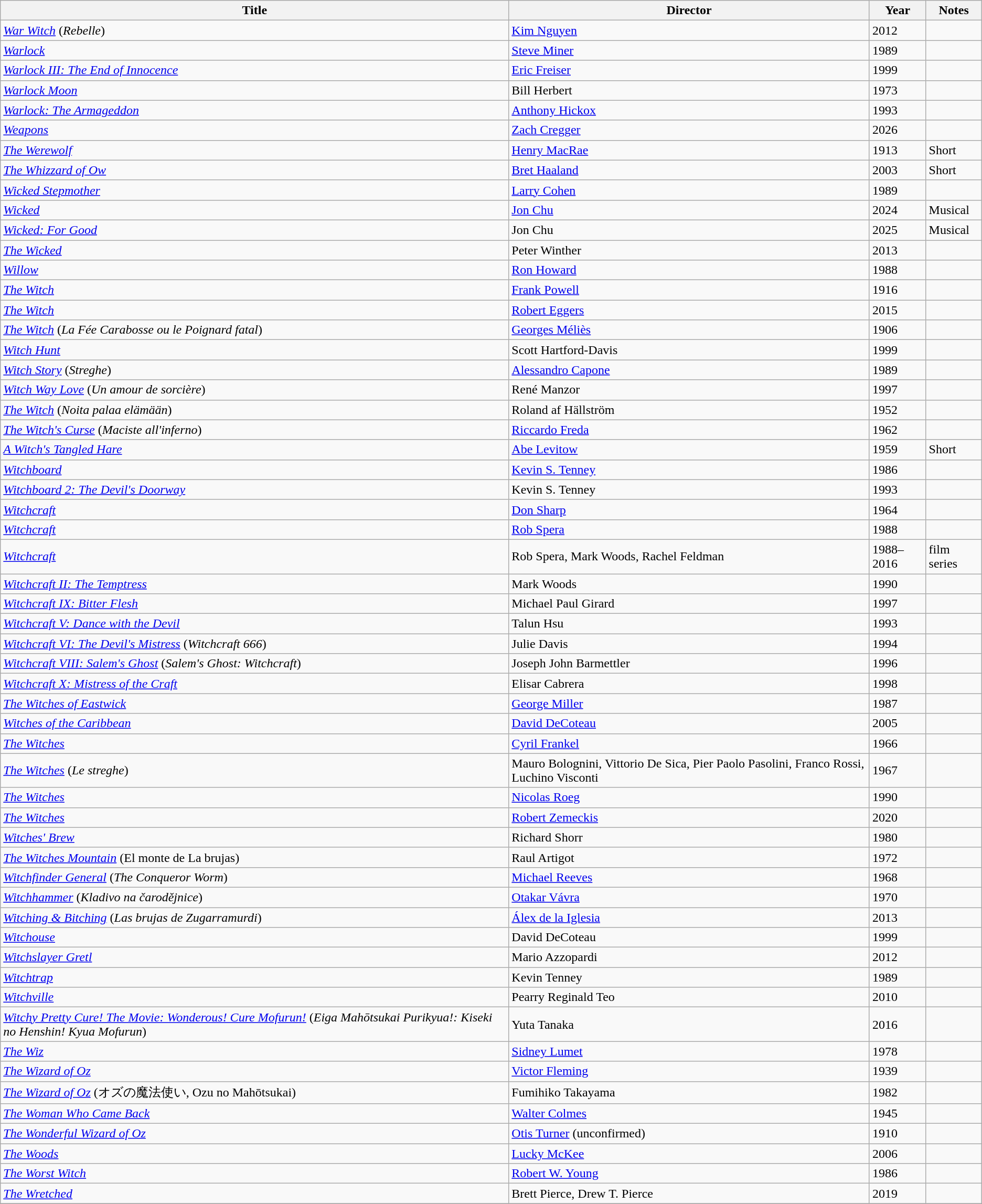<table class="wikitable">
<tr>
<th>Title</th>
<th>Director</th>
<th>Year</th>
<th>Notes</th>
</tr>
<tr>
<td><em><a href='#'>War Witch</a></em>  (<em>Rebelle</em>)</td>
<td><a href='#'>Kim Nguyen</a></td>
<td>2012</td>
<td></td>
</tr>
<tr>
<td><em><a href='#'>Warlock</a></em></td>
<td><a href='#'>Steve Miner</a></td>
<td>1989</td>
<td></td>
</tr>
<tr>
<td><em><a href='#'>Warlock III: The End of Innocence</a></em></td>
<td><a href='#'>Eric Freiser</a></td>
<td>1999</td>
<td></td>
</tr>
<tr>
<td><em><a href='#'>Warlock Moon</a></em></td>
<td>Bill Herbert</td>
<td>1973</td>
<td></td>
</tr>
<tr>
<td><em><a href='#'>Warlock: The Armageddon</a></em></td>
<td><a href='#'>Anthony Hickox</a></td>
<td>1993</td>
<td></td>
</tr>
<tr>
<td><em><a href='#'>Weapons</a></em></td>
<td><a href='#'>Zach Cregger</a></td>
<td>2026</td>
<td></td>
</tr>
<tr>
<td><em><a href='#'>The Werewolf</a></em></td>
<td><a href='#'>Henry MacRae</a></td>
<td>1913</td>
<td>Short</td>
</tr>
<tr>
<td><em><a href='#'>The Whizzard of Ow</a></em></td>
<td><a href='#'>Bret Haaland</a></td>
<td>2003</td>
<td>Short</td>
</tr>
<tr>
<td><em><a href='#'>Wicked Stepmother</a></em></td>
<td><a href='#'>Larry Cohen</a></td>
<td>1989</td>
<td></td>
</tr>
<tr>
<td><em><a href='#'>Wicked</a></em></td>
<td><a href='#'>Jon Chu</a></td>
<td>2024</td>
<td>Musical</td>
</tr>
<tr>
<td><em><a href='#'>Wicked: For Good</a></em></td>
<td>Jon Chu</td>
<td>2025</td>
<td>Musical</td>
</tr>
<tr>
<td><em><a href='#'>The Wicked</a></em></td>
<td>Peter Winther</td>
<td>2013</td>
<td></td>
</tr>
<tr>
<td><em><a href='#'>Willow</a></em></td>
<td><a href='#'>Ron Howard</a></td>
<td>1988</td>
<td></td>
</tr>
<tr>
<td><em><a href='#'>The Witch</a></em></td>
<td><a href='#'>Frank Powell</a></td>
<td>1916</td>
<td></td>
</tr>
<tr>
<td><em><a href='#'>The Witch</a></em></td>
<td><a href='#'>Robert Eggers</a></td>
<td>2015</td>
<td></td>
</tr>
<tr>
<td><em><a href='#'>The Witch</a></em>  (<em>La Fée Carabosse ou le Poignard fatal</em>)</td>
<td><a href='#'>Georges Méliès</a></td>
<td>1906</td>
<td></td>
</tr>
<tr>
<td><em><a href='#'>Witch Hunt</a></em></td>
<td>Scott Hartford-Davis</td>
<td>1999</td>
<td></td>
</tr>
<tr>
<td><em><a href='#'>Witch Story</a></em>  (<em>Streghe</em>)</td>
<td><a href='#'>Alessandro Capone</a></td>
<td>1989</td>
<td></td>
</tr>
<tr>
<td><em><a href='#'>Witch Way Love</a></em>  (<em>Un amour de sorcière</em>)</td>
<td>René Manzor</td>
<td>1997</td>
<td></td>
</tr>
<tr>
<td><em><a href='#'>The Witch</a></em>  (<em>Noita palaa elämään</em>)</td>
<td>Roland af Hällström</td>
<td>1952</td>
<td></td>
</tr>
<tr>
<td><em><a href='#'>The Witch's Curse</a></em>  (<em>Maciste all'inferno</em>)</td>
<td><a href='#'>Riccardo Freda</a></td>
<td>1962</td>
<td></td>
</tr>
<tr>
<td><em><a href='#'>A Witch's Tangled Hare</a></em></td>
<td><a href='#'>Abe Levitow</a></td>
<td>1959</td>
<td>Short</td>
</tr>
<tr>
<td><em><a href='#'>Witchboard</a></em></td>
<td><a href='#'>Kevin S. Tenney</a></td>
<td>1986</td>
<td></td>
</tr>
<tr>
<td><em><a href='#'>Witchboard 2: The Devil's Doorway</a></em></td>
<td>Kevin S. Tenney</td>
<td>1993</td>
<td></td>
</tr>
<tr>
<td><em><a href='#'>Witchcraft</a></em></td>
<td><a href='#'>Don Sharp</a></td>
<td>1964</td>
<td></td>
</tr>
<tr>
<td><em><a href='#'>Witchcraft</a></em></td>
<td><a href='#'>Rob Spera</a></td>
<td>1988</td>
<td></td>
</tr>
<tr>
<td><em><a href='#'>Witchcraft</a></em></td>
<td>Rob Spera, Mark Woods, Rachel Feldman</td>
<td>1988–2016</td>
<td>film series</td>
</tr>
<tr>
<td><em><a href='#'>Witchcraft II: The Temptress</a></em></td>
<td>Mark Woods</td>
<td>1990</td>
<td></td>
</tr>
<tr>
<td><em><a href='#'>Witchcraft IX: Bitter Flesh</a></em></td>
<td>Michael Paul Girard</td>
<td>1997</td>
<td></td>
</tr>
<tr>
<td><em><a href='#'>Witchcraft V: Dance with the Devil</a></em></td>
<td>Talun Hsu</td>
<td>1993</td>
<td></td>
</tr>
<tr>
<td><em><a href='#'>Witchcraft VI: The Devil's Mistress</a></em> (<em>Witchcraft 666</em>)</td>
<td>Julie Davis</td>
<td>1994</td>
<td></td>
</tr>
<tr>
<td><em><a href='#'>Witchcraft VIII: Salem's Ghost</a></em>   (<em>Salem's Ghost: Witchcraft</em>)</td>
<td>Joseph John Barmettler</td>
<td>1996</td>
<td></td>
</tr>
<tr>
<td><em><a href='#'>Witchcraft X: Mistress of the Craft</a></em></td>
<td>Elisar Cabrera</td>
<td>1998</td>
<td></td>
</tr>
<tr>
<td><em><a href='#'>The Witches of Eastwick</a></em></td>
<td><a href='#'>George Miller</a></td>
<td>1987</td>
<td></td>
</tr>
<tr>
<td><em><a href='#'>Witches of the Caribbean</a></em></td>
<td><a href='#'>David DeCoteau</a></td>
<td>2005</td>
<td></td>
</tr>
<tr>
<td><em><a href='#'>The Witches</a></em></td>
<td><a href='#'>Cyril Frankel</a></td>
<td>1966</td>
<td></td>
</tr>
<tr>
<td><em><a href='#'>The Witches</a></em>  (<em>Le streghe</em>)</td>
<td>Mauro Bolognini, Vittorio De Sica, Pier Paolo Pasolini, Franco Rossi, Luchino Visconti</td>
<td>1967</td>
<td></td>
</tr>
<tr>
<td><em><a href='#'>The Witches</a></em></td>
<td><a href='#'>Nicolas Roeg</a></td>
<td>1990</td>
<td></td>
</tr>
<tr>
<td><em><a href='#'>The Witches</a></em></td>
<td><a href='#'>Robert Zemeckis</a></td>
<td>2020</td>
<td></td>
</tr>
<tr>
<td><em><a href='#'>Witches' Brew</a></em></td>
<td>Richard Shorr</td>
<td>1980</td>
<td></td>
</tr>
<tr>
<td><em><a href='#'>The Witches Mountain</a></em> (El monte de La brujas)</td>
<td>Raul Artigot</td>
<td>1972</td>
<td></td>
</tr>
<tr>
<td><em><a href='#'>Witchfinder General</a></em>  (<em>The Conqueror Worm</em>)</td>
<td><a href='#'>Michael Reeves</a></td>
<td>1968</td>
<td></td>
</tr>
<tr>
<td><em><a href='#'>Witchhammer</a></em>  (<em>Kladivo na čarodějnice</em>)</td>
<td><a href='#'>Otakar Vávra</a></td>
<td>1970</td>
<td></td>
</tr>
<tr>
<td><em><a href='#'>Witching & Bitching</a></em>  (<em>Las brujas de Zugarramurdi</em>)</td>
<td><a href='#'>Álex de la Iglesia</a></td>
<td>2013</td>
<td></td>
</tr>
<tr>
<td><em><a href='#'>Witchouse</a></em></td>
<td>David DeCoteau</td>
<td>1999</td>
<td></td>
</tr>
<tr>
<td><em><a href='#'>Witchslayer Gretl</a></em></td>
<td>Mario Azzopardi</td>
<td>2012</td>
<td></td>
</tr>
<tr>
<td><em><a href='#'>Witchtrap</a></em></td>
<td>Kevin Tenney</td>
<td>1989</td>
<td></td>
</tr>
<tr>
<td><em><a href='#'>Witchville</a></em></td>
<td>Pearry Reginald Teo</td>
<td>2010</td>
<td></td>
</tr>
<tr>
<td><em><a href='#'>Witchy Pretty Cure! The Movie: Wonderous! Cure Mofurun!</a></em> (<em>Eiga Mahōtsukai Purikyua!: Kiseki no Henshin! Kyua Mofurun</em>)</td>
<td>Yuta Tanaka</td>
<td>2016</td>
<td></td>
</tr>
<tr>
<td><em><a href='#'>The Wiz</a></em></td>
<td><a href='#'>Sidney Lumet</a></td>
<td>1978</td>
<td></td>
</tr>
<tr>
<td><em><a href='#'>The Wizard of Oz</a></em></td>
<td><a href='#'>Victor Fleming</a></td>
<td>1939</td>
<td></td>
</tr>
<tr>
<td><em><a href='#'>The Wizard of Oz</a></em> (オズの魔法使い, Ozu no Mahōtsukai)</td>
<td>Fumihiko Takayama</td>
<td>1982</td>
<td></td>
</tr>
<tr>
<td><em><a href='#'>The Woman Who Came Back</a></em></td>
<td><a href='#'>Walter Colmes</a></td>
<td>1945</td>
<td></td>
</tr>
<tr>
<td><em><a href='#'>The Wonderful Wizard of Oz</a></em></td>
<td><a href='#'>Otis Turner</a> (unconfirmed)</td>
<td>1910</td>
<td></td>
</tr>
<tr>
<td><em><a href='#'>The Woods</a></em></td>
<td><a href='#'>Lucky McKee</a></td>
<td>2006</td>
<td></td>
</tr>
<tr>
<td><em><a href='#'>The Worst Witch</a></em></td>
<td><a href='#'>Robert W. Young</a></td>
<td>1986</td>
<td></td>
</tr>
<tr>
<td><em><a href='#'>The Wretched</a></em></td>
<td>Brett Pierce, Drew T. Pierce</td>
<td>2019</td>
<td></td>
</tr>
<tr>
</tr>
</table>
